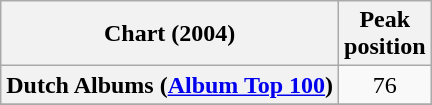<table class="wikitable sortable plainrowheaders">
<tr>
<th>Chart (2004)</th>
<th>Peak<br>position</th>
</tr>
<tr>
<th scope="row">Dutch Albums (<a href='#'>Album Top 100</a>)</th>
<td align="center">76</td>
</tr>
<tr>
</tr>
</table>
